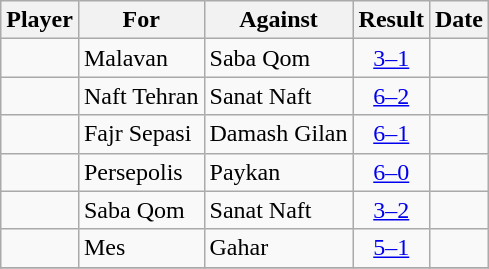<table class="wikitable sortable">
<tr>
<th>Player</th>
<th>For</th>
<th>Against</th>
<th align=center>Result</th>
<th>Date</th>
</tr>
<tr>
<td> </td>
<td>Malavan</td>
<td>Saba Qom</td>
<td align="center"><a href='#'>3–1</a></td>
<td></td>
</tr>
<tr>
<td> </td>
<td>Naft Tehran</td>
<td>Sanat Naft</td>
<td align="center"><a href='#'>6–2</a></td>
<td></td>
</tr>
<tr>
<td> </td>
<td>Fajr Sepasi</td>
<td>Damash Gilan</td>
<td align="center"><a href='#'>6–1</a></td>
<td></td>
</tr>
<tr>
<td> </td>
<td>Persepolis</td>
<td>Paykan</td>
<td align="center"><a href='#'>6–0</a></td>
<td></td>
</tr>
<tr>
<td> </td>
<td>Saba Qom</td>
<td>Sanat Naft</td>
<td align="center"><a href='#'>3–2</a></td>
<td></td>
</tr>
<tr>
<td> </td>
<td>Mes</td>
<td>Gahar</td>
<td align="center"><a href='#'>5–1</a></td>
<td></td>
</tr>
<tr>
</tr>
</table>
